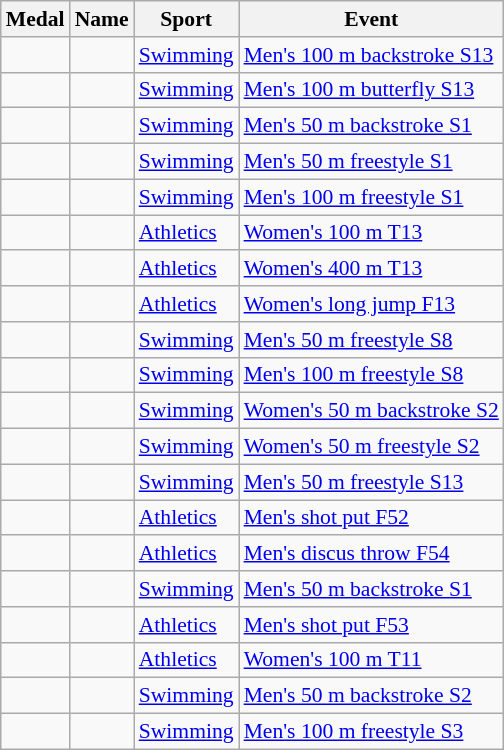<table class="wikitable" style="font-size:90%">
<tr>
<th>Medal</th>
<th>Name</th>
<th>Sport</th>
<th>Event</th>
</tr>
<tr>
<td></td>
<td></td>
<td><a href='#'>Swimming</a></td>
<td><a href='#'>Men's 100 m backstroke S13</a></td>
</tr>
<tr>
<td></td>
<td></td>
<td><a href='#'>Swimming</a></td>
<td><a href='#'>Men's 100 m butterfly S13</a></td>
</tr>
<tr>
<td></td>
<td></td>
<td><a href='#'>Swimming</a></td>
<td><a href='#'>Men's 50 m backstroke S1</a></td>
</tr>
<tr>
<td></td>
<td></td>
<td><a href='#'>Swimming</a></td>
<td><a href='#'>Men's 50 m freestyle S1</a></td>
</tr>
<tr>
<td></td>
<td></td>
<td><a href='#'>Swimming</a></td>
<td><a href='#'>Men's 100 m freestyle S1</a></td>
</tr>
<tr>
<td></td>
<td></td>
<td><a href='#'>Athletics</a></td>
<td><a href='#'>Women's 100 m T13</a></td>
</tr>
<tr>
<td></td>
<td></td>
<td><a href='#'>Athletics</a></td>
<td><a href='#'>Women's 400 m T13</a></td>
</tr>
<tr>
<td></td>
<td></td>
<td><a href='#'>Athletics</a></td>
<td><a href='#'>Women's long jump F13</a></td>
</tr>
<tr>
<td></td>
<td></td>
<td><a href='#'>Swimming</a></td>
<td><a href='#'>Men's 50 m freestyle S8</a></td>
</tr>
<tr>
<td></td>
<td></td>
<td><a href='#'>Swimming</a></td>
<td><a href='#'>Men's 100 m freestyle S8</a></td>
</tr>
<tr>
<td></td>
<td></td>
<td><a href='#'>Swimming</a></td>
<td><a href='#'>Women's 50 m backstroke S2</a></td>
</tr>
<tr>
<td></td>
<td></td>
<td><a href='#'>Swimming</a></td>
<td><a href='#'>Women's 50 m freestyle S2</a></td>
</tr>
<tr>
<td></td>
<td></td>
<td><a href='#'>Swimming</a></td>
<td><a href='#'>Men's 50 m freestyle S13</a></td>
</tr>
<tr>
<td></td>
<td></td>
<td><a href='#'>Athletics</a></td>
<td><a href='#'>Men's shot put F52</a></td>
</tr>
<tr>
<td></td>
<td></td>
<td><a href='#'>Athletics</a></td>
<td><a href='#'>Men's discus throw F54</a></td>
</tr>
<tr>
<td></td>
<td></td>
<td><a href='#'>Swimming</a></td>
<td><a href='#'>Men's 50 m backstroke S1</a></td>
</tr>
<tr>
<td></td>
<td></td>
<td><a href='#'>Athletics</a></td>
<td><a href='#'>Men's shot put F53</a></td>
</tr>
<tr>
<td></td>
<td></td>
<td><a href='#'>Athletics</a></td>
<td><a href='#'>Women's 100 m T11</a></td>
</tr>
<tr>
<td></td>
<td></td>
<td><a href='#'>Swimming</a></td>
<td><a href='#'>Men's 50 m backstroke S2</a></td>
</tr>
<tr>
<td></td>
<td></td>
<td><a href='#'>Swimming</a></td>
<td><a href='#'>Men's 100 m freestyle S3</a></td>
</tr>
</table>
